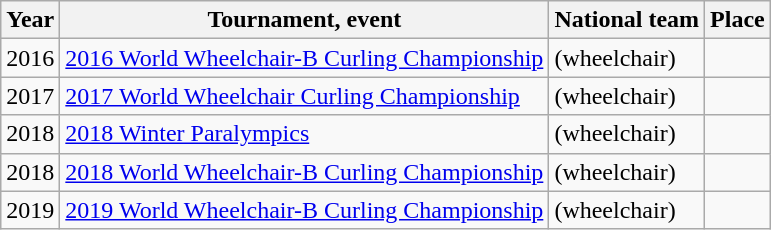<table class="wikitable">
<tr>
<th scope="col">Year</th>
<th scope="col">Tournament, event</th>
<th scope="col">National team</th>
<th scope="col">Place</th>
</tr>
<tr>
<td>2016</td>
<td><a href='#'>2016 World Wheelchair-B Curling Championship</a></td>
<td> (wheelchair)</td>
<td></td>
</tr>
<tr>
<td>2017</td>
<td><a href='#'>2017 World Wheelchair Curling Championship</a></td>
<td> (wheelchair)</td>
<td></td>
</tr>
<tr>
<td>2018</td>
<td><a href='#'>2018 Winter Paralympics</a></td>
<td> (wheelchair)</td>
<td></td>
</tr>
<tr>
<td>2018</td>
<td><a href='#'>2018 World Wheelchair-B Curling Championship</a></td>
<td> (wheelchair)</td>
<td></td>
</tr>
<tr>
<td>2019</td>
<td><a href='#'>2019 World Wheelchair-B Curling Championship</a></td>
<td> (wheelchair)</td>
<td></td>
</tr>
</table>
